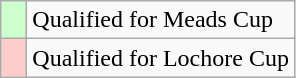<table class="wikitable">
<tr>
<td style="width:10px;background:#cfc"></td>
<td>Qualified for Meads Cup</td>
</tr>
<tr>
<td style="width:10px;background:#fcc"></td>
<td>Qualified for Lochore Cup</td>
</tr>
</table>
